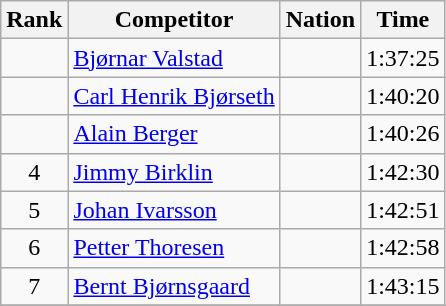<table class="wikitable sortable" style="text-align:left">
<tr>
<th data-sort-type="number">Rank</th>
<th class="unsortable">Competitor</th>
<th>Nation</th>
<th>Time</th>
</tr>
<tr>
<td style="text-align:center"></td>
<td><a href='#'>Bjørnar Valstad</a></td>
<td></td>
<td style="text-align:right">1:37:25</td>
</tr>
<tr>
<td style="text-align:center"></td>
<td><a href='#'>Carl Henrik Bjørseth</a></td>
<td></td>
<td style="text-align:right">1:40:20</td>
</tr>
<tr>
<td style="text-align:center"></td>
<td><a href='#'>Alain Berger</a></td>
<td></td>
<td style="text-align:right">1:40:26</td>
</tr>
<tr>
<td style="text-align:center">4</td>
<td><a href='#'>Jimmy Birklin</a></td>
<td></td>
<td style="text-align:right">1:42:30</td>
</tr>
<tr>
<td style="text-align:center">5</td>
<td><a href='#'>Johan Ivarsson</a></td>
<td></td>
<td style="text-align:right">1:42:51</td>
</tr>
<tr>
<td style="text-align:center">6</td>
<td><a href='#'>Petter Thoresen</a></td>
<td></td>
<td style="text-align:right">1:42:58</td>
</tr>
<tr>
<td style="text-align:center">7</td>
<td><a href='#'>Bernt Bjørnsgaard</a></td>
<td></td>
<td style="text-align:right">1:43:15</td>
</tr>
<tr>
</tr>
</table>
